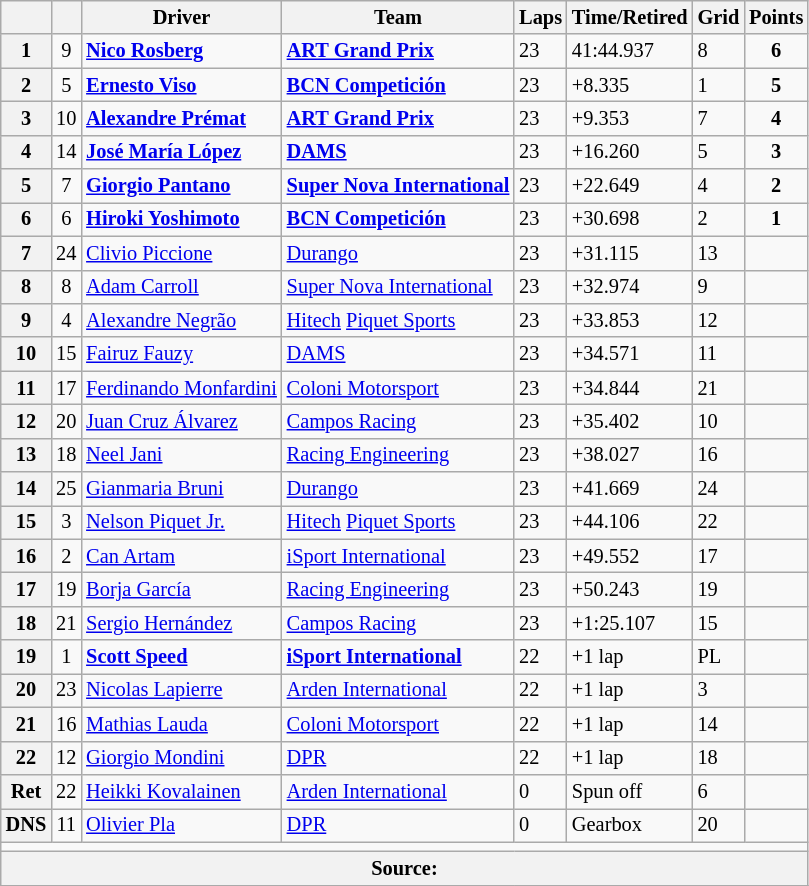<table class="wikitable" style="font-size:85%">
<tr>
<th></th>
<th></th>
<th>Driver</th>
<th>Team</th>
<th>Laps</th>
<th>Time/Retired</th>
<th>Grid</th>
<th>Points</th>
</tr>
<tr>
<th>1</th>
<td align="center">9</td>
<td> <strong><a href='#'>Nico Rosberg</a></strong></td>
<td><strong><a href='#'>ART Grand Prix</a></strong></td>
<td>23</td>
<td>41:44.937</td>
<td>8</td>
<td align="center"><strong>6</strong></td>
</tr>
<tr>
<th>2</th>
<td align="center">5</td>
<td> <strong><a href='#'>Ernesto Viso</a></strong></td>
<td><strong><a href='#'>BCN Competición</a></strong></td>
<td>23</td>
<td>+8.335</td>
<td>1</td>
<td align="center"><strong>5</strong></td>
</tr>
<tr>
<th>3</th>
<td align="center">10</td>
<td> <strong><a href='#'>Alexandre Prémat</a></strong></td>
<td><strong><a href='#'>ART Grand Prix</a></strong></td>
<td>23</td>
<td>+9.353</td>
<td>7</td>
<td align="center"><strong>4</strong></td>
</tr>
<tr>
<th>4</th>
<td align="center">14</td>
<td> <strong><a href='#'>José María López</a></strong></td>
<td><strong><a href='#'>DAMS</a></strong></td>
<td>23</td>
<td>+16.260</td>
<td>5</td>
<td align="center"><strong>3</strong></td>
</tr>
<tr>
<th>5</th>
<td align="center">7</td>
<td> <strong><a href='#'>Giorgio Pantano</a></strong></td>
<td><strong><a href='#'>Super Nova International</a></strong></td>
<td>23</td>
<td>+22.649</td>
<td>4</td>
<td align="center"><strong>2</strong></td>
</tr>
<tr>
<th>6</th>
<td align="center">6</td>
<td> <strong><a href='#'>Hiroki Yoshimoto</a></strong></td>
<td><strong><a href='#'>BCN Competición</a></strong></td>
<td>23</td>
<td>+30.698</td>
<td>2</td>
<td align="center"><strong>1</strong></td>
</tr>
<tr>
<th>7</th>
<td align="center">24</td>
<td> <a href='#'>Clivio Piccione</a></td>
<td><a href='#'>Durango</a></td>
<td>23</td>
<td>+31.115</td>
<td>13</td>
<td></td>
</tr>
<tr>
<th>8</th>
<td align="center">8</td>
<td> <a href='#'>Adam Carroll</a></td>
<td><a href='#'>Super Nova International</a></td>
<td>23</td>
<td>+32.974</td>
<td>9</td>
<td></td>
</tr>
<tr>
<th>9</th>
<td align="center">4</td>
<td> <a href='#'>Alexandre Negrão</a></td>
<td><a href='#'>Hitech</a> <a href='#'>Piquet Sports</a></td>
<td>23</td>
<td>+33.853</td>
<td>12</td>
<td></td>
</tr>
<tr>
<th>10</th>
<td align="center">15</td>
<td> <a href='#'>Fairuz Fauzy</a></td>
<td><a href='#'>DAMS</a></td>
<td>23</td>
<td>+34.571</td>
<td>11</td>
<td></td>
</tr>
<tr>
<th>11</th>
<td align="center">17</td>
<td> <a href='#'>Ferdinando Monfardini</a></td>
<td><a href='#'>Coloni Motorsport</a></td>
<td>23</td>
<td>+34.844</td>
<td>21</td>
<td></td>
</tr>
<tr>
<th>12</th>
<td align="center">20</td>
<td> <a href='#'>Juan Cruz Álvarez</a></td>
<td><a href='#'>Campos Racing</a></td>
<td>23</td>
<td>+35.402</td>
<td>10</td>
<td></td>
</tr>
<tr>
<th>13</th>
<td align="center">18</td>
<td> <a href='#'>Neel Jani</a></td>
<td><a href='#'>Racing Engineering</a></td>
<td>23</td>
<td>+38.027</td>
<td>16</td>
<td></td>
</tr>
<tr>
<th>14</th>
<td align="center">25</td>
<td> <a href='#'>Gianmaria Bruni</a></td>
<td><a href='#'>Durango</a></td>
<td>23</td>
<td>+41.669</td>
<td>24</td>
<td></td>
</tr>
<tr>
<th>15</th>
<td align="center">3</td>
<td> <a href='#'>Nelson Piquet Jr.</a></td>
<td><a href='#'>Hitech</a> <a href='#'>Piquet Sports</a></td>
<td>23</td>
<td>+44.106</td>
<td>22</td>
<td></td>
</tr>
<tr>
<th>16</th>
<td align="center">2</td>
<td> <a href='#'>Can Artam</a></td>
<td><a href='#'>iSport International</a></td>
<td>23</td>
<td>+49.552</td>
<td>17</td>
<td></td>
</tr>
<tr>
<th>17</th>
<td align="center">19</td>
<td> <a href='#'>Borja García</a></td>
<td><a href='#'>Racing Engineering</a></td>
<td>23</td>
<td>+50.243</td>
<td>19</td>
<td></td>
</tr>
<tr>
<th>18</th>
<td align="center">21</td>
<td> <a href='#'>Sergio Hernández</a></td>
<td><a href='#'>Campos Racing</a></td>
<td>23</td>
<td>+1:25.107</td>
<td>15</td>
<td></td>
</tr>
<tr>
<th>19</th>
<td align="center">1</td>
<td> <strong><a href='#'>Scott Speed</a></strong></td>
<td><strong><a href='#'>iSport International</a></strong></td>
<td>22</td>
<td>+1 lap</td>
<td>PL</td>
<td align="center"><strong></strong></td>
</tr>
<tr>
<th>20</th>
<td align="center">23</td>
<td> <a href='#'>Nicolas Lapierre</a></td>
<td><a href='#'>Arden International</a></td>
<td>22</td>
<td>+1 lap</td>
<td>3</td>
<td></td>
</tr>
<tr>
<th>21</th>
<td align="center">16</td>
<td> <a href='#'>Mathias Lauda</a></td>
<td><a href='#'>Coloni Motorsport</a></td>
<td>22</td>
<td>+1 lap</td>
<td>14</td>
<td></td>
</tr>
<tr>
<th>22</th>
<td align="center">12</td>
<td> <a href='#'>Giorgio Mondini</a></td>
<td><a href='#'>DPR</a></td>
<td>22</td>
<td>+1 lap</td>
<td>18</td>
<td></td>
</tr>
<tr>
<th>Ret</th>
<td align="center">22</td>
<td> <a href='#'>Heikki Kovalainen</a></td>
<td><a href='#'>Arden International</a></td>
<td>0</td>
<td>Spun off</td>
<td>6</td>
<td></td>
</tr>
<tr>
<th>DNS</th>
<td align="center">11</td>
<td> <a href='#'>Olivier Pla</a></td>
<td><a href='#'>DPR</a></td>
<td>0</td>
<td>Gearbox</td>
<td>20</td>
<td></td>
</tr>
<tr>
<td colspan="8"></td>
</tr>
<tr>
<th colspan="8">Source:</th>
</tr>
<tr>
</tr>
</table>
